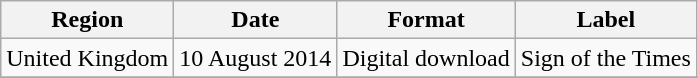<table class=wikitable>
<tr>
<th>Region</th>
<th>Date</th>
<th>Format</th>
<th>Label</th>
</tr>
<tr>
<td>United Kingdom</td>
<td>10 August 2014</td>
<td>Digital download</td>
<td>Sign of the Times</td>
</tr>
<tr>
</tr>
</table>
